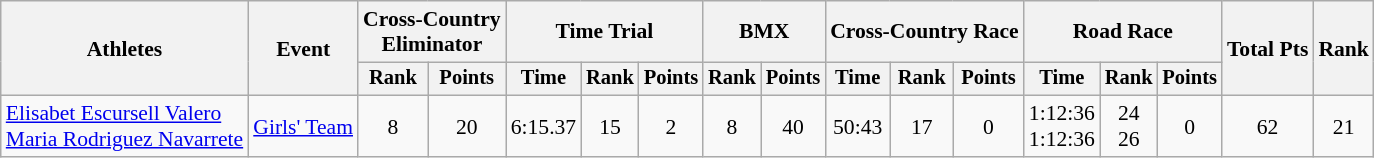<table class="wikitable" style="font-size:90%;">
<tr>
<th rowspan=2>Athletes</th>
<th rowspan=2>Event</th>
<th colspan=2>Cross-Country<br>Eliminator</th>
<th colspan=3>Time Trial</th>
<th colspan=2>BMX</th>
<th colspan=3>Cross-Country Race</th>
<th colspan=3>Road Race</th>
<th rowspan=2>Total Pts</th>
<th rowspan=2>Rank</th>
</tr>
<tr style="font-size:95%">
<th>Rank</th>
<th>Points</th>
<th>Time</th>
<th>Rank</th>
<th>Points</th>
<th>Rank</th>
<th>Points</th>
<th>Time</th>
<th>Rank</th>
<th>Points</th>
<th>Time</th>
<th>Rank</th>
<th>Points</th>
</tr>
<tr align=center>
<td align=left><a href='#'>Elisabet Escursell Valero</a><br><a href='#'>Maria Rodriguez Navarrete</a></td>
<td align=left><a href='#'>Girls' Team</a></td>
<td>8</td>
<td>20</td>
<td>6:15.37</td>
<td>15</td>
<td>2</td>
<td>8</td>
<td>40</td>
<td>50:43</td>
<td>17</td>
<td>0</td>
<td>1:12:36<br>1:12:36</td>
<td>24<br>26</td>
<td>0</td>
<td>62</td>
<td>21</td>
</tr>
</table>
